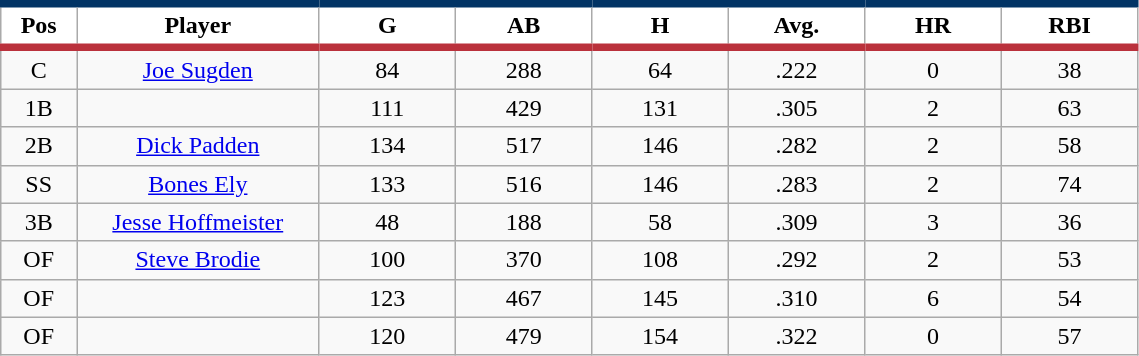<table class="wikitable sortable">
<tr>
<th style="background:#FFFFFF; border-top:#023465 5px solid; border-bottom:#ba313c 5px solid;" width="5%">Pos</th>
<th style="background:#FFFFFF; border-top:#023465 5px solid; border-bottom:#ba313c 5px solid;" width="16%">Player</th>
<th style="background:#FFFFFF; border-top:#023465 5px solid; border-bottom:#ba313c 5px solid;" width="9%">G</th>
<th style="background:#FFFFFF; border-top:#023465 5px solid; border-bottom:#ba313c 5px solid;" width="9%">AB</th>
<th style="background:#FFFFFF; border-top:#023465 5px solid; border-bottom:#ba313c 5px solid;" width="9%">H</th>
<th style="background:#FFFFFF; border-top:#023465 5px solid; border-bottom:#ba313c 5px solid;" width="9%">Avg.</th>
<th style="background:#FFFFFF; border-top:#023465 5px solid; border-bottom:#ba313c 5px solid;" width="9%">HR</th>
<th style="background:#FFFFFF; border-top:#023465 5px solid; border-bottom:#ba313c 5px solid;" width="9%">RBI</th>
</tr>
<tr align="center">
<td>C</td>
<td><a href='#'>Joe Sugden</a></td>
<td>84</td>
<td>288</td>
<td>64</td>
<td>.222</td>
<td>0</td>
<td>38</td>
</tr>
<tr align=center>
<td>1B</td>
<td></td>
<td>111</td>
<td>429</td>
<td>131</td>
<td>.305</td>
<td>2</td>
<td>63</td>
</tr>
<tr align="center">
<td>2B</td>
<td><a href='#'>Dick Padden</a></td>
<td>134</td>
<td>517</td>
<td>146</td>
<td>.282</td>
<td>2</td>
<td>58</td>
</tr>
<tr align=center>
<td>SS</td>
<td><a href='#'>Bones Ely</a></td>
<td>133</td>
<td>516</td>
<td>146</td>
<td>.283</td>
<td>2</td>
<td>74</td>
</tr>
<tr align=center>
<td>3B</td>
<td><a href='#'>Jesse Hoffmeister</a></td>
<td>48</td>
<td>188</td>
<td>58</td>
<td>.309</td>
<td>3</td>
<td>36</td>
</tr>
<tr align=center>
<td>OF</td>
<td><a href='#'>Steve Brodie</a></td>
<td>100</td>
<td>370</td>
<td>108</td>
<td>.292</td>
<td>2</td>
<td>53</td>
</tr>
<tr align=center>
<td>OF</td>
<td></td>
<td>123</td>
<td>467</td>
<td>145</td>
<td>.310</td>
<td>6</td>
<td>54</td>
</tr>
<tr align="center">
<td>OF</td>
<td></td>
<td>120</td>
<td>479</td>
<td>154</td>
<td>.322</td>
<td>0</td>
<td>57</td>
</tr>
</table>
